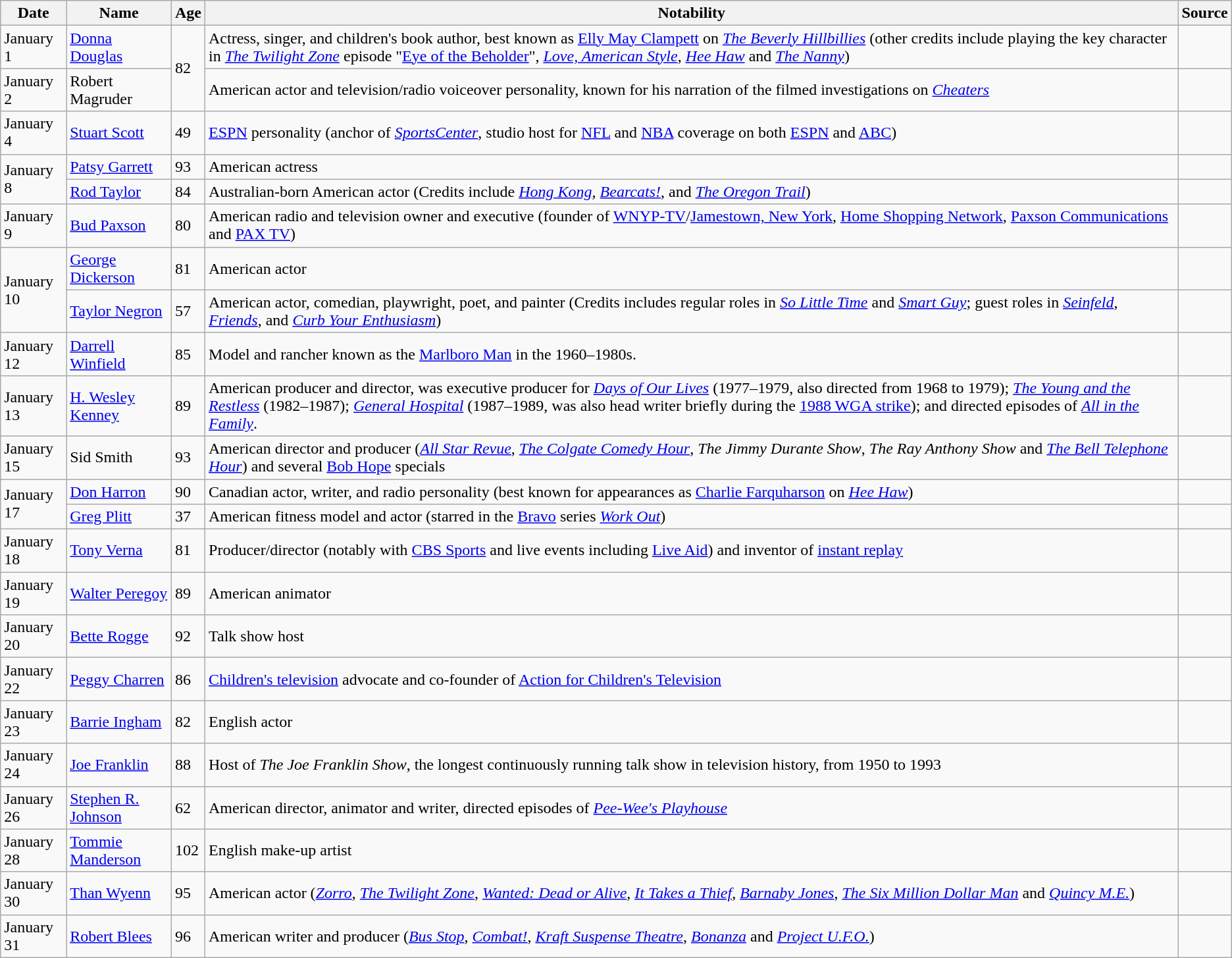<table class="wikitable sortable">
<tr ">
<th>Date</th>
<th>Name</th>
<th>Age</th>
<th class="unsortable">Notability</th>
<th class="unsortable">Source</th>
</tr>
<tr>
<td>January 1</td>
<td><a href='#'>Donna Douglas</a></td>
<td rowspan=2>82</td>
<td>Actress, singer, and children's book author, best known as <a href='#'>Elly May Clampett</a> on <em><a href='#'>The Beverly Hillbillies</a></em> (other credits include playing the key character in <em><a href='#'>The Twilight Zone</a></em> episode "<a href='#'>Eye of the Beholder</a>", <em><a href='#'>Love, American Style</a></em>, <em><a href='#'>Hee Haw</a></em> and <em><a href='#'>The Nanny</a></em>)</td>
<td></td>
</tr>
<tr>
<td>January 2</td>
<td>Robert Magruder</td>
<td>American actor and television/radio voiceover personality, known for his narration of the filmed investigations on <em><a href='#'>Cheaters</a></em></td>
<td></td>
</tr>
<tr>
<td>January 4</td>
<td><a href='#'>Stuart Scott</a></td>
<td>49</td>
<td><a href='#'>ESPN</a> personality (anchor of <em><a href='#'>SportsCenter</a></em>, studio host for <a href='#'>NFL</a> and <a href='#'>NBA</a> coverage on both <a href='#'>ESPN</a> and <a href='#'>ABC</a>)</td>
<td></td>
</tr>
<tr>
<td rowspan="2">January 8</td>
<td><a href='#'>Patsy Garrett</a></td>
<td>93</td>
<td>American actress</td>
<td></td>
</tr>
<tr>
<td><a href='#'>Rod Taylor</a></td>
<td>84</td>
<td>Australian-born American actor (Credits include <em><a href='#'>Hong Kong</a></em>, <em><a href='#'>Bearcats!</a></em>, and <em><a href='#'>The Oregon Trail</a></em>)</td>
<td></td>
</tr>
<tr>
<td>January 9</td>
<td><a href='#'>Bud Paxson</a></td>
<td>80</td>
<td>American radio and television owner and executive (founder of <a href='#'>WNYP-TV</a>/<a href='#'>Jamestown, New York</a>, <a href='#'>Home Shopping Network</a>, <a href='#'>Paxson Communications</a> and <a href='#'>PAX TV</a>)</td>
<td></td>
</tr>
<tr>
<td rowspan="2">January 10</td>
<td><a href='#'>George Dickerson</a></td>
<td>81</td>
<td>American actor</td>
<td></td>
</tr>
<tr>
<td><a href='#'>Taylor Negron</a></td>
<td>57</td>
<td>American actor, comedian, playwright, poet, and painter (Credits includes regular roles in <em><a href='#'>So Little Time</a></em> and <em><a href='#'>Smart Guy</a></em>; guest roles in <em><a href='#'>Seinfeld</a></em>, <em><a href='#'>Friends</a></em>, and <em><a href='#'>Curb Your Enthusiasm</a></em>)</td>
<td></td>
</tr>
<tr>
<td>January 12</td>
<td><a href='#'>Darrell Winfield</a></td>
<td>85</td>
<td>Model and rancher known as the <a href='#'>Marlboro Man</a> in the 1960–1980s.</td>
<td></td>
</tr>
<tr>
<td>January 13</td>
<td><a href='#'>H. Wesley Kenney</a></td>
<td>89</td>
<td>American producer and director, was executive producer for <em><a href='#'>Days of Our Lives</a></em> (1977–1979, also directed from 1968 to 1979); <em><a href='#'>The Young and the Restless</a></em> (1982–1987); <em><a href='#'>General Hospital</a></em> (1987–1989, was also head writer briefly during the <a href='#'>1988 WGA strike</a>); and directed episodes of <em><a href='#'>All in the Family</a></em>.</td>
<td></td>
</tr>
<tr>
<td>January 15</td>
<td>Sid Smith</td>
<td>93</td>
<td>American director and producer (<em><a href='#'>All Star Revue</a></em>, <em><a href='#'>The Colgate Comedy Hour</a></em>, <em>The Jimmy Durante Show</em>, <em>The Ray Anthony Show</em> and <em><a href='#'>The Bell Telephone Hour</a></em>) and several <a href='#'>Bob Hope</a> specials</td>
<td></td>
</tr>
<tr>
<td rowspan="2">January 17</td>
<td><a href='#'>Don Harron</a></td>
<td>90</td>
<td>Canadian actor, writer, and radio personality (best known for appearances as <a href='#'>Charlie Farquharson</a> on <em><a href='#'>Hee Haw</a></em>)</td>
<td></td>
</tr>
<tr>
<td><a href='#'>Greg Plitt</a></td>
<td>37</td>
<td>American fitness model and actor (starred in the <a href='#'>Bravo</a> series <em><a href='#'>Work Out</a></em>)</td>
<td></td>
</tr>
<tr>
<td>January 18</td>
<td><a href='#'>Tony Verna</a></td>
<td>81</td>
<td>Producer/director (notably with <a href='#'>CBS Sports</a> and live events including <a href='#'>Live Aid</a>) and inventor of <a href='#'>instant replay</a></td>
<td></td>
</tr>
<tr>
<td>January 19</td>
<td><a href='#'>Walter Peregoy</a></td>
<td>89</td>
<td>American animator</td>
<td></td>
</tr>
<tr>
<td>January 20</td>
<td><a href='#'>Bette Rogge</a></td>
<td>92</td>
<td>Talk show host</td>
<td></td>
</tr>
<tr>
<td>January 22</td>
<td><a href='#'>Peggy Charren</a></td>
<td>86</td>
<td><a href='#'>Children's television</a> advocate and co-founder of <a href='#'>Action for Children's Television</a></td>
<td></td>
</tr>
<tr>
<td>January 23</td>
<td><a href='#'>Barrie Ingham</a></td>
<td>82</td>
<td>English actor</td>
<td></td>
</tr>
<tr>
<td>January 24</td>
<td><a href='#'>Joe Franklin</a></td>
<td>88</td>
<td>Host of <em>The Joe Franklin Show</em>, the longest continuously running talk show in television history, from 1950 to 1993</td>
<td></td>
</tr>
<tr>
<td>January 26</td>
<td><a href='#'>Stephen R. Johnson</a></td>
<td>62</td>
<td>American director, animator and writer, directed episodes of <em><a href='#'>Pee-Wee's Playhouse</a></em></td>
<td></td>
</tr>
<tr>
<td>January 28</td>
<td><a href='#'>Tommie Manderson</a></td>
<td>102</td>
<td>English make-up artist</td>
<td></td>
</tr>
<tr>
<td>January 30</td>
<td><a href='#'>Than Wyenn</a></td>
<td>95</td>
<td>American actor (<em><a href='#'>Zorro</a></em>, <em><a href='#'>The Twilight Zone</a></em>, <em><a href='#'>Wanted: Dead or Alive</a></em>, <em><a href='#'>It Takes a Thief</a></em>, <em><a href='#'>Barnaby Jones</a></em>, <em><a href='#'>The Six Million Dollar Man</a></em> and <em><a href='#'>Quincy M.E.</a></em>)</td>
<td></td>
</tr>
<tr>
<td>January 31</td>
<td><a href='#'>Robert Blees</a></td>
<td>96</td>
<td>American writer and producer (<em><a href='#'>Bus Stop</a></em>, <em><a href='#'>Combat!</a></em>, <em><a href='#'>Kraft Suspense Theatre</a></em>, <em><a href='#'>Bonanza</a></em> and <em><a href='#'>Project U.F.O.</a></em>)</td>
<td></td>
</tr>
</table>
